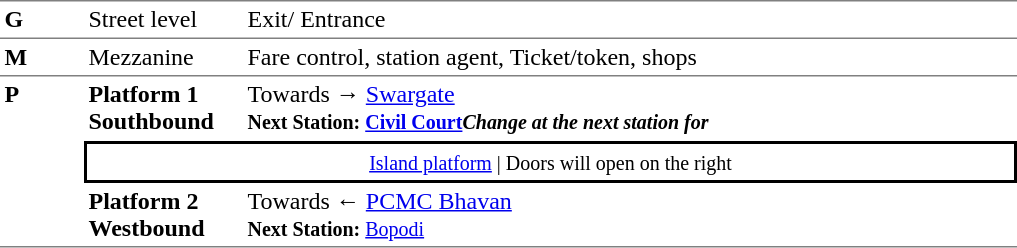<table table border=0 cellspacing=0 cellpadding=3>
<tr>
<td style="border-top:solid 1px gray;border-bottom:solid 1px gray;" width=50 valign=top><strong>G</strong></td>
<td style="border-top:solid 1px gray;border-bottom:solid 1px gray;" width=100 valign=top>Street level</td>
<td style="border-top:solid 1px gray;border-bottom:solid 1px gray;" width=510 valign=top>Exit/ Entrance</td>
</tr>
<tr>
<td style="border-bottom:solid 1px gray;"><strong>M</strong></td>
<td style="border-bottom:solid 1px gray;">Mezzanine</td>
<td style="border-bottom:solid 1px gray;">Fare control, station agent, Ticket/token, shops</td>
</tr>
<tr>
<td style="border-bottom:solid 1px gray;" width=50 rowspan=3 valign=top><strong>P</strong></td>
<td style="border-bottom:solid 1px white;" width=100><span><strong>Platform 1</strong><br><strong>Southbound</strong></span></td>
<td style="border-bottom:solid 1px white;" width=510>Towards → <a href='#'>Swargate</a><br><small><strong>Next Station: <a href='#'>Civil Court</a></strong></small><small><strong><em>Change at the next station for </em></strong></small></td>
</tr>
<tr>
<td style="border-top:solid 2px black;border-right:solid 2px black;border-left:solid 2px black;border-bottom:solid 2px black;text-align:center;" colspan=2><small><a href='#'>Island platform</a> | Doors will open on the right </small></td>
</tr>
<tr>
<td style="border-bottom:solid 1px gray;" width=100><span><strong>Platform 2</strong><br><strong>Westbound</strong></span></td>
<td style="border-bottom:solid 1px gray;" width="510">Towards ← <a href='#'>PCMC Bhavan</a><br><small><strong>Next Station:</strong> <a href='#'>Bopodi</a></small></td>
</tr>
</table>
